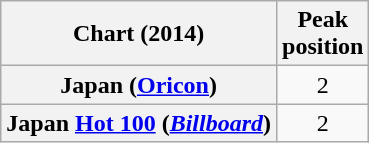<table class="wikitable sortable plainrowheaders" style="text-align:center">
<tr>
<th scope="col">Chart (2014)</th>
<th scope="col">Peak<br>position</th>
</tr>
<tr>
<th scope="row">Japan (<a href='#'>Oricon</a>)</th>
<td>2</td>
</tr>
<tr>
<th scope="row">Japan <a href='#'>Hot 100</a> (<em><a href='#'>Billboard</a></em>)</th>
<td>2</td>
</tr>
</table>
